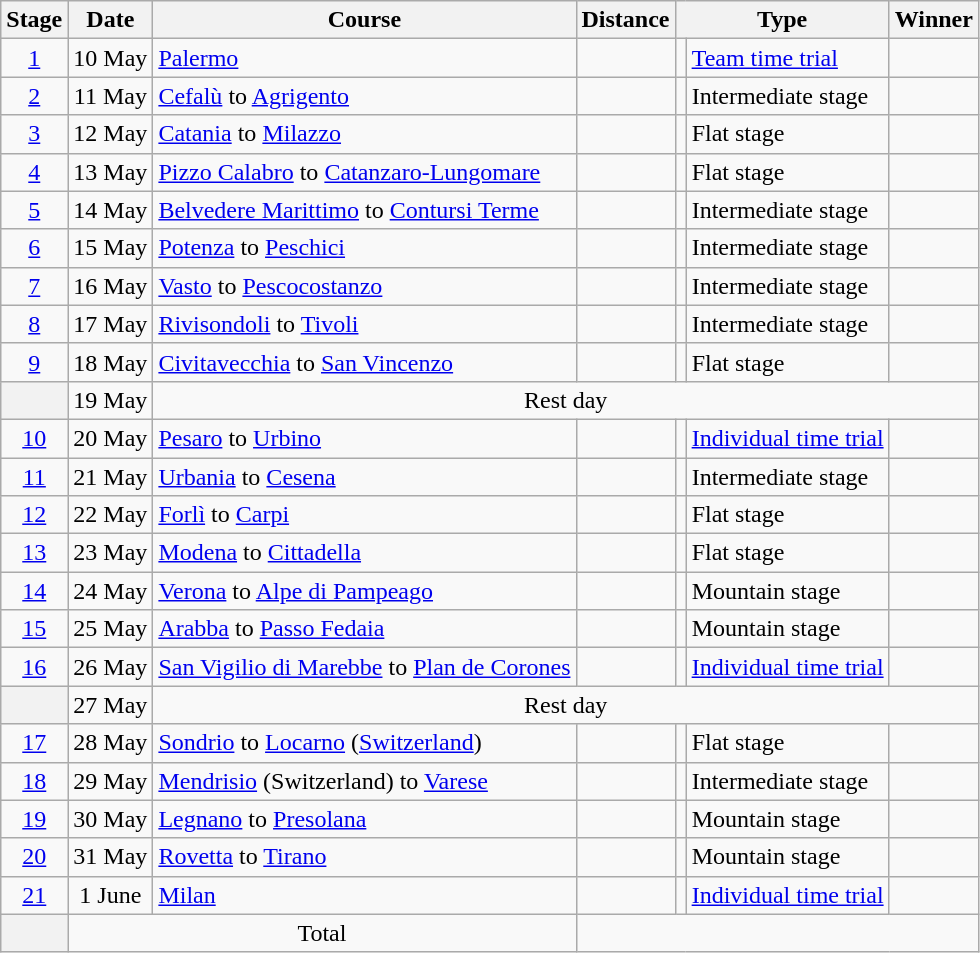<table class="wikitable">
<tr>
<th>Stage</th>
<th>Date</th>
<th>Course</th>
<th>Distance</th>
<th colspan="2">Type</th>
<th>Winner</th>
</tr>
<tr>
<td align="center"><a href='#'>1</a></td>
<td align="center">10 May</td>
<td><a href='#'>Palermo</a></td>
<td align="center"></td>
<td align="center"></td>
<td><a href='#'>Team time trial</a></td>
<td></td>
</tr>
<tr>
<td align="center"><a href='#'>2</a></td>
<td align="center">11 May</td>
<td><a href='#'>Cefalù</a> to <a href='#'>Agrigento</a></td>
<td align="center"></td>
<td></td>
<td>Intermediate stage</td>
<td></td>
</tr>
<tr>
<td align="center"><a href='#'>3</a></td>
<td align="center">12 May</td>
<td><a href='#'>Catania</a> to <a href='#'>Milazzo</a></td>
<td align="center"></td>
<td></td>
<td>Flat stage</td>
<td></td>
</tr>
<tr>
<td align="center"><a href='#'>4</a></td>
<td align="center">13 May</td>
<td><a href='#'>Pizzo Calabro</a> to <a href='#'>Catanzaro-Lungomare</a></td>
<td align="center"></td>
<td></td>
<td>Flat stage</td>
<td></td>
</tr>
<tr>
<td align="center"><a href='#'>5</a></td>
<td align="center">14 May</td>
<td><a href='#'>Belvedere Marittimo</a> to <a href='#'>Contursi Terme</a></td>
<td align="center"></td>
<td></td>
<td>Intermediate stage</td>
<td></td>
</tr>
<tr>
<td align="center"><a href='#'>6</a></td>
<td align="center">15 May</td>
<td><a href='#'>Potenza</a> to <a href='#'>Peschici</a></td>
<td align="center"></td>
<td></td>
<td>Intermediate stage</td>
<td></td>
</tr>
<tr>
<td align="center"><a href='#'>7</a></td>
<td align="center">16 May</td>
<td><a href='#'>Vasto</a> to <a href='#'>Pescocostanzo</a></td>
<td align="center"></td>
<td></td>
<td>Intermediate stage</td>
<td></td>
</tr>
<tr>
<td align="center"><a href='#'>8</a></td>
<td align="center">17 May</td>
<td><a href='#'>Rivisondoli</a> to <a href='#'>Tivoli</a></td>
<td align="center"></td>
<td></td>
<td>Intermediate stage</td>
<td></td>
</tr>
<tr>
<td align="center"><a href='#'>9</a></td>
<td align="center">18 May</td>
<td><a href='#'>Civitavecchia</a> to <a href='#'>San Vincenzo</a></td>
<td align="center"></td>
<td></td>
<td>Flat stage</td>
<td></td>
</tr>
<tr>
<th></th>
<td align="center">19 May</td>
<td colspan="6" align=center>Rest day</td>
</tr>
<tr>
<td align="center"><a href='#'>10</a></td>
<td align="center">20 May</td>
<td><a href='#'>Pesaro</a> to <a href='#'>Urbino</a></td>
<td align="center"></td>
<td align="center"></td>
<td><a href='#'>Individual time trial</a></td>
<td></td>
</tr>
<tr>
<td align="center"><a href='#'>11</a></td>
<td align="center">21 May</td>
<td><a href='#'>Urbania</a> to <a href='#'>Cesena</a></td>
<td align="center"></td>
<td></td>
<td>Intermediate stage</td>
<td></td>
</tr>
<tr>
<td align="center"><a href='#'>12</a></td>
<td align="center">22 May</td>
<td><a href='#'>Forlì</a> to <a href='#'>Carpi</a></td>
<td align="center"></td>
<td></td>
<td>Flat stage</td>
<td></td>
</tr>
<tr>
<td align="center"><a href='#'>13</a></td>
<td align="center">23 May</td>
<td><a href='#'>Modena</a> to <a href='#'>Cittadella</a></td>
<td align="center"></td>
<td></td>
<td>Flat stage</td>
<td></td>
</tr>
<tr>
<td align="center"><a href='#'>14</a></td>
<td align="center">24 May</td>
<td><a href='#'>Verona</a> to <a href='#'>Alpe di Pampeago</a></td>
<td align="center"></td>
<td align="center"></td>
<td>Mountain stage</td>
<td></td>
</tr>
<tr>
<td align="center"><a href='#'>15</a></td>
<td align="center">25 May</td>
<td><a href='#'>Arabba</a> to <a href='#'>Passo Fedaia</a></td>
<td align="center"></td>
<td align="center"></td>
<td>Mountain stage</td>
<td></td>
</tr>
<tr>
<td align="center"><a href='#'>16</a></td>
<td align="center">26 May</td>
<td><a href='#'>San Vigilio di Marebbe</a> to <a href='#'>Plan de Corones</a></td>
<td align="center"></td>
<td align="center"></td>
<td><a href='#'>Individual time trial</a></td>
<td></td>
</tr>
<tr>
<th></th>
<td align="center">27 May</td>
<td colspan="6" align=center>Rest day</td>
</tr>
<tr>
<td align="center"><a href='#'>17</a></td>
<td align="center">28 May</td>
<td><a href='#'>Sondrio</a> to <a href='#'>Locarno</a> (<a href='#'>Switzerland</a>)</td>
<td align="center"></td>
<td></td>
<td>Flat stage</td>
<td></td>
</tr>
<tr>
<td align="center"><a href='#'>18</a></td>
<td align="center">29 May</td>
<td><a href='#'>Mendrisio</a> (Switzerland) to <a href='#'>Varese</a></td>
<td align="center"></td>
<td></td>
<td>Intermediate stage</td>
<td></td>
</tr>
<tr>
<td align="center"><a href='#'>19</a></td>
<td align="center">30 May</td>
<td><a href='#'>Legnano</a> to <a href='#'>Presolana</a></td>
<td align="center"></td>
<td align="center"></td>
<td>Mountain stage</td>
<td></td>
</tr>
<tr>
<td align="center"><a href='#'>20</a></td>
<td align="center">31 May</td>
<td><a href='#'>Rovetta</a> to <a href='#'>Tirano</a></td>
<td align="center"></td>
<td align="center"></td>
<td>Mountain stage</td>
<td></td>
</tr>
<tr>
<td align="center"><a href='#'>21</a></td>
<td align="center">1 June</td>
<td><a href='#'>Milan</a></td>
<td align="center"></td>
<td align="center"></td>
<td><a href='#'>Individual time trial</a></td>
<td></td>
</tr>
<tr>
<th></th>
<td colspan="2" align=center>Total</td>
<td colspan="5" align="center"></td>
</tr>
</table>
